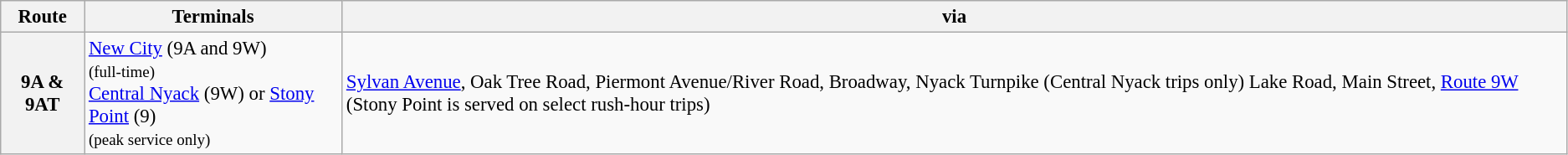<table class=wikitable style="font-size: 95%;" |>
<tr>
<th>Route</th>
<th>Terminals</th>
<th>via</th>
</tr>
<tr>
<th>9A & 9AT</th>
<td><a href='#'>New City</a> (9A and 9W)<br><small>(full-time)<br></small><a href='#'>Central Nyack</a> (9W) or <a href='#'>Stony Point</a> (9)<br><small>(peak service only)</small></td>
<td><a href='#'>Sylvan Avenue</a>, Oak Tree Road, Piermont Avenue/River Road, Broadway, Nyack Turnpike (Central Nyack trips only) Lake Road, Main Street, <a href='#'>Route 9W</a> (Stony Point is served on select rush-hour trips)</td>
</tr>
</table>
